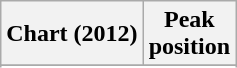<table class="wikitable sortable">
<tr>
<th>Chart (2012)</th>
<th>Peak<br>position</th>
</tr>
<tr>
</tr>
<tr>
</tr>
</table>
